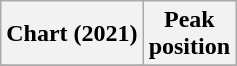<table class="wikitable plainrowheaders" style="text-align:center">
<tr>
<th scope="col">Chart (2021)</th>
<th scope="col">Peak<br>position</th>
</tr>
<tr>
</tr>
</table>
